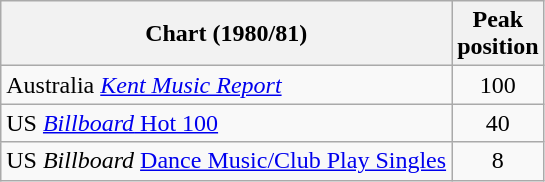<table class="wikitable sortable">
<tr>
<th>Chart (1980/81)</th>
<th>Peak<br>position</th>
</tr>
<tr>
<td>Australia <em><a href='#'>Kent Music Report</a></em></td>
<td style="text-align:center;">100</td>
</tr>
<tr>
<td>US <a href='#'><em>Billboard</em> Hot 100</a></td>
<td style="text-align:center;">40</td>
</tr>
<tr>
<td>US <em>Billboard</em> <a href='#'>Dance Music/Club Play Singles</a></td>
<td style="text-align:center;">8</td>
</tr>
</table>
